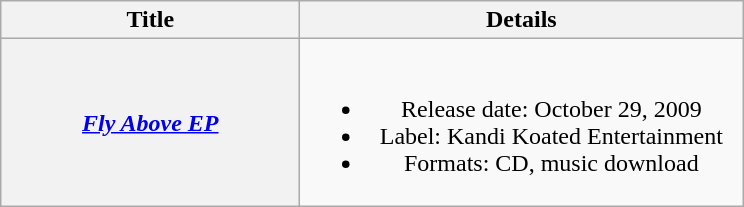<table class="wikitable plainrowheaders" style="text-align:center;">
<tr>
<th style="width:12em;">Title</th>
<th style="width:18em;">Details</th>
</tr>
<tr>
<th scope="row"><em><a href='#'>Fly Above EP</a></em></th>
<td><br><ul><li>Release date: October 29, 2009</li><li>Label: Kandi Koated Entertainment</li><li>Formats: CD, music download</li></ul></td>
</tr>
</table>
